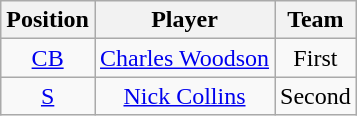<table class="wikitable">
<tr>
<th>Position</th>
<th>Player</th>
<th>Team</th>
</tr>
<tr style="background:#ffddoo; text-align:center;">
<td><a href='#'>CB</a></td>
<td><a href='#'>Charles Woodson</a></td>
<td>First</td>
</tr>
<tr style="background:#ffddoo; text-align:center;">
<td><a href='#'>S</a></td>
<td><a href='#'>Nick Collins</a></td>
<td>Second</td>
</tr>
</table>
